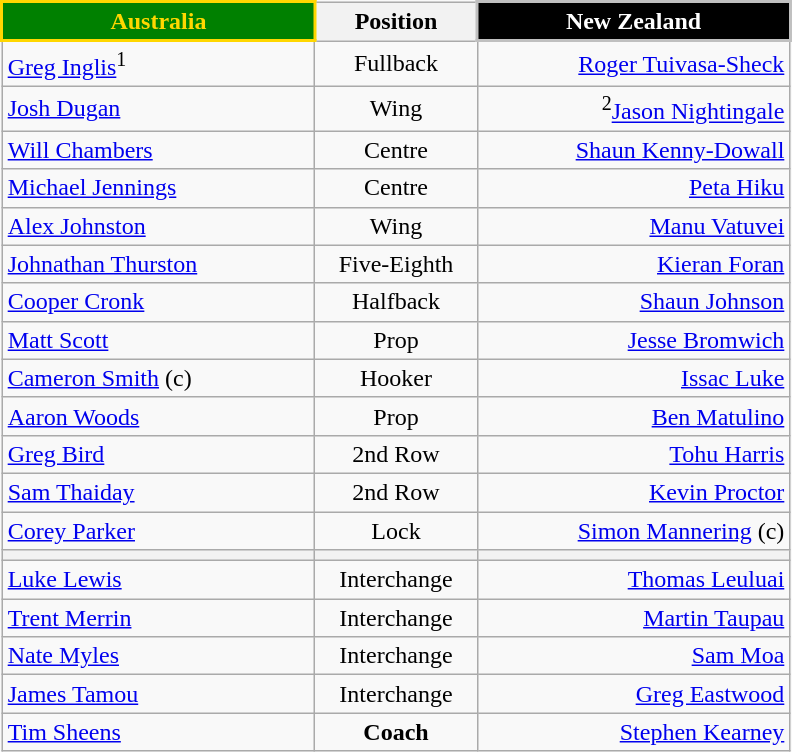<table style="margin: 1em auto 1em auto" class="wikitable">
<tr>
<th align="centre" width="200" style="border: 2px solid gold; background: green; color: gold">Australia</th>
<th width="100">Position</th>
<th align="centre" width="200" style="border: 2px solid silver; background: black; color: white">New Zealand</th>
</tr>
<tr>
<td align="left"> <a href='#'>Greg Inglis</a><sup>1</sup></td>
<td align="center">Fullback</td>
<td align="right"><a href='#'>Roger Tuivasa-Sheck</a> </td>
</tr>
<tr>
<td align="left"> <a href='#'>Josh Dugan</a></td>
<td align="center">Wing</td>
<td align="right"><sup>2</sup><a href='#'>Jason Nightingale</a> </td>
</tr>
<tr>
<td align="left"> <a href='#'>Will Chambers</a></td>
<td align="center">Centre</td>
<td align="right"><a href='#'>Shaun Kenny-Dowall</a> </td>
</tr>
<tr>
<td align="left"> <a href='#'>Michael Jennings</a></td>
<td align="center">Centre</td>
<td align="right"><a href='#'>Peta Hiku</a> </td>
</tr>
<tr>
<td align="left"> <a href='#'>Alex Johnston</a></td>
<td align="center">Wing</td>
<td align="right"><a href='#'>Manu Vatuvei</a> </td>
</tr>
<tr>
<td align="left"> <a href='#'>Johnathan Thurston</a></td>
<td align="center">Five-Eighth</td>
<td align="right"><a href='#'>Kieran Foran</a> </td>
</tr>
<tr>
<td align="left"> <a href='#'>Cooper Cronk</a></td>
<td align="center">Halfback</td>
<td align="right"><a href='#'>Shaun Johnson</a> </td>
</tr>
<tr>
<td align="left"> <a href='#'>Matt Scott</a></td>
<td align="center">Prop</td>
<td align="right"><a href='#'>Jesse Bromwich</a> </td>
</tr>
<tr>
<td align="left"> <a href='#'>Cameron Smith</a> (c)</td>
<td align="center">Hooker</td>
<td align="right"><a href='#'>Issac Luke</a> </td>
</tr>
<tr>
<td align="left"> <a href='#'>Aaron Woods</a></td>
<td align="center">Prop</td>
<td align="right"><a href='#'>Ben Matulino</a> </td>
</tr>
<tr>
<td align="left"> <a href='#'>Greg Bird</a></td>
<td align="center">2nd Row</td>
<td align="right"><a href='#'>Tohu Harris</a> </td>
</tr>
<tr>
<td align="left"> <a href='#'>Sam Thaiday</a></td>
<td align="center">2nd Row</td>
<td align="right"><a href='#'>Kevin Proctor</a> </td>
</tr>
<tr>
<td align="left"> <a href='#'>Corey Parker</a></td>
<td align="center">Lock</td>
<td align="right"><a href='#'>Simon Mannering</a> (c) </td>
</tr>
<tr>
<th></th>
<th></th>
<th></th>
</tr>
<tr>
<td align="left"> <a href='#'>Luke Lewis</a></td>
<td align="center">Interchange</td>
<td align="right"><a href='#'>Thomas Leuluai</a> </td>
</tr>
<tr>
<td align="left"> <a href='#'>Trent Merrin</a></td>
<td align="center">Interchange</td>
<td align="right"><a href='#'>Martin Taupau</a> </td>
</tr>
<tr>
<td align="left"> <a href='#'>Nate Myles</a></td>
<td align="center">Interchange</td>
<td align="right"><a href='#'>Sam Moa</a> </td>
</tr>
<tr>
<td align="left"> <a href='#'>James Tamou</a></td>
<td align="center">Interchange</td>
<td align="right"><a href='#'>Greg Eastwood</a> </td>
</tr>
<tr>
<td align="left"> <a href='#'>Tim Sheens</a></td>
<td align="center"><strong>Coach</strong></td>
<td align="right"><a href='#'>Stephen Kearney</a> </td>
</tr>
</table>
